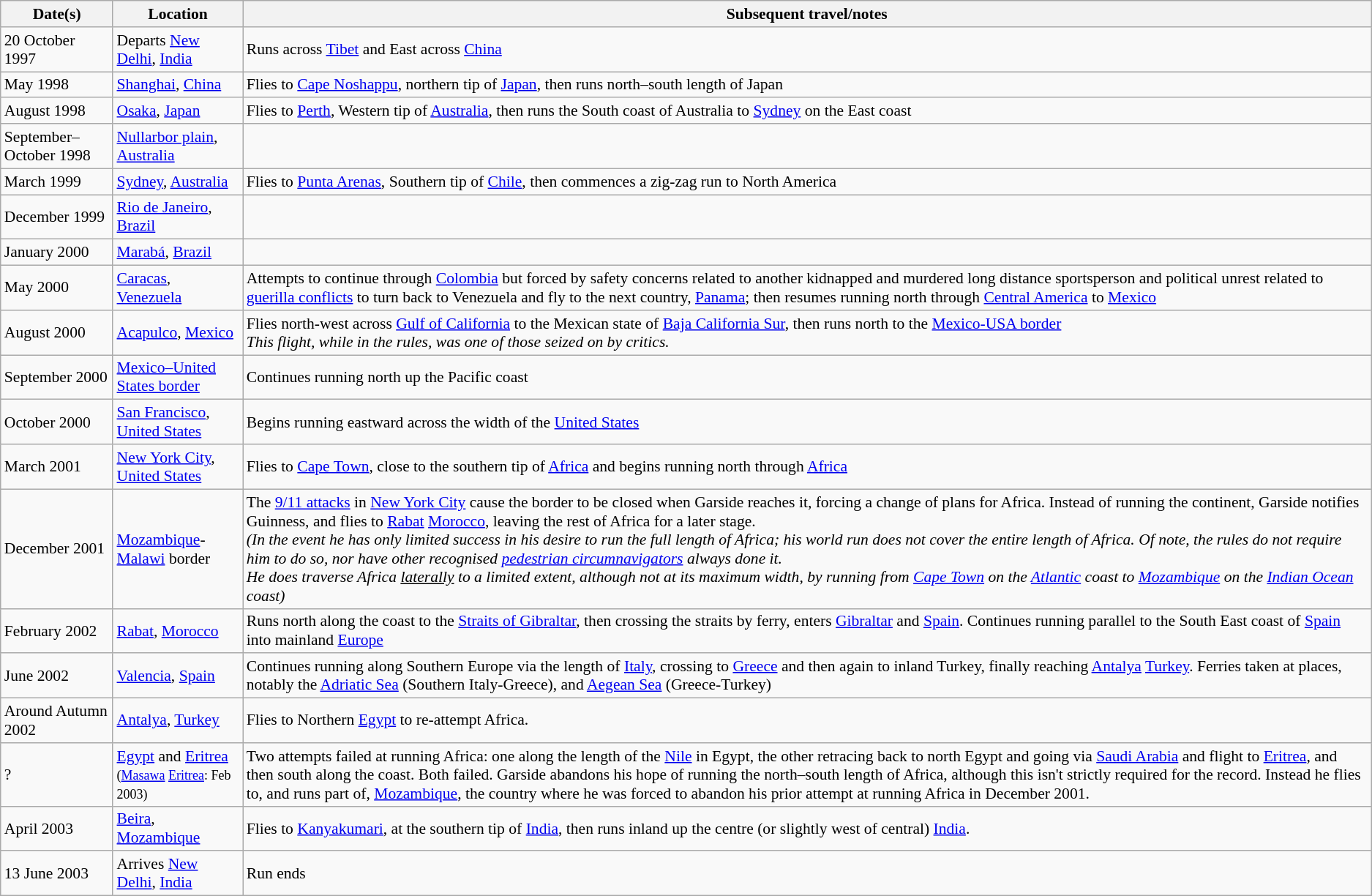<table class=wikitable style="font-size:90%">
<tr>
<th>Date(s)</th>
<th>Location</th>
<th>Subsequent travel/notes</th>
</tr>
<tr>
<td>20 October 1997</td>
<td>Departs <a href='#'>New Delhi</a>, <a href='#'>India</a></td>
<td>Runs across <a href='#'>Tibet</a> and East across <a href='#'>China</a></td>
</tr>
<tr>
<td>May 1998</td>
<td><a href='#'>Shanghai</a>, <a href='#'>China</a></td>
<td>Flies to <a href='#'>Cape Noshappu</a>, northern tip of <a href='#'>Japan</a>, then runs north–south length of Japan</td>
</tr>
<tr>
<td>August 1998</td>
<td><a href='#'>Osaka</a>, <a href='#'>Japan</a></td>
<td>Flies to <a href='#'>Perth</a>, Western tip of <a href='#'>Australia</a>, then runs the South coast of Australia to <a href='#'>Sydney</a> on the East coast</td>
</tr>
<tr>
<td>September–October 1998</td>
<td><a href='#'>Nullarbor plain</a>, <a href='#'>Australia</a></td>
</tr>
<tr>
<td>March 1999</td>
<td><a href='#'>Sydney</a>, <a href='#'>Australia</a></td>
<td>Flies to <a href='#'>Punta Arenas</a>, Southern tip of <a href='#'>Chile</a>, then commences a zig-zag run to North America</td>
</tr>
<tr>
<td>December 1999</td>
<td><a href='#'>Rio de Janeiro</a>, <a href='#'>Brazil</a></td>
<td> </td>
</tr>
<tr>
<td>January 2000</td>
<td><a href='#'>Marabá</a>, <a href='#'>Brazil</a></td>
<td> </td>
</tr>
<tr>
<td>May 2000</td>
<td><a href='#'>Caracas</a>, <a href='#'>Venezuela</a></td>
<td>Attempts to continue through <a href='#'>Colombia</a> but forced by safety concerns related to another kidnapped and murdered long distance sportsperson and political unrest related to <a href='#'>guerilla conflicts</a> to turn back to Venezuela and fly to the next country, <a href='#'>Panama</a>; then resumes running north through <a href='#'>Central America</a> to <a href='#'>Mexico</a></td>
</tr>
<tr>
<td>August 2000</td>
<td><a href='#'>Acapulco</a>, <a href='#'>Mexico</a></td>
<td>Flies north-west across <a href='#'>Gulf of California</a> to the Mexican state of <a href='#'>Baja California Sur</a>, then runs north to the <a href='#'>Mexico-USA border</a><br><em>This flight, while in the rules, was one of those seized on by critics.</em></td>
</tr>
<tr>
<td>September 2000</td>
<td><a href='#'>Mexico–United States border</a></td>
<td>Continues running north up the Pacific coast</td>
</tr>
<tr>
<td>October 2000</td>
<td><a href='#'>San Francisco</a>, <a href='#'>United States</a></td>
<td>Begins running eastward across the width of the <a href='#'>United States</a></td>
</tr>
<tr>
<td>March 2001</td>
<td><a href='#'>New York City</a>, <a href='#'>United States</a></td>
<td>Flies to <a href='#'>Cape Town</a>, close to the southern tip of <a href='#'>Africa</a> and begins running north through <a href='#'>Africa</a></td>
</tr>
<tr>
<td>December 2001</td>
<td><a href='#'>Mozambique</a>-<a href='#'>Malawi</a> border</td>
<td>The <a href='#'>9/11 attacks</a> in <a href='#'>New York City</a> cause the border to be closed when Garside reaches it, forcing a change of plans for Africa. Instead of running the continent, Garside notifies Guinness, and flies to <a href='#'>Rabat</a> <a href='#'>Morocco</a>, leaving the rest of Africa for a later stage.<br><em>(In the event he has only limited success in his desire to run the full length of Africa; his world run does not cover the entire length of Africa.  Of note, the rules do not require him to do so, nor have other recognised <a href='#'>pedestrian circumnavigators</a> always done it.<br>He does traverse Africa <u>laterally</u> to a limited extent, although not at its maximum width, by running from <a href='#'>Cape Town</a> on the <a href='#'>Atlantic</a> coast to <a href='#'>Mozambique</a> on the <a href='#'>Indian Ocean</a> coast)</em></td>
</tr>
<tr>
<td>February 2002</td>
<td><a href='#'>Rabat</a>, <a href='#'>Morocco</a></td>
<td>Runs north along the coast to the <a href='#'>Straits of Gibraltar</a>, then crossing the straits by ferry, enters <a href='#'>Gibraltar</a> and <a href='#'>Spain</a>. Continues running parallel to the South East coast of <a href='#'>Spain</a> into mainland <a href='#'>Europe</a></td>
</tr>
<tr>
<td>June 2002</td>
<td><a href='#'>Valencia</a>, <a href='#'>Spain</a></td>
<td>Continues running along Southern Europe via the length of <a href='#'>Italy</a>, crossing to <a href='#'>Greece</a> and then again to inland Turkey, finally reaching <a href='#'>Antalya</a> <a href='#'>Turkey</a>. Ferries taken at places, notably the <a href='#'>Adriatic Sea</a> (Southern Italy-Greece), and <a href='#'>Aegean Sea</a> (Greece-Turkey)</td>
</tr>
<tr>
<td>Around Autumn 2002</td>
<td><a href='#'>Antalya</a>, <a href='#'>Turkey</a></td>
<td>Flies to Northern <a href='#'>Egypt</a> to re-attempt Africa.</td>
</tr>
<tr>
<td>?</td>
<td><a href='#'>Egypt</a> and <a href='#'>Eritrea</a><br><small>(<a href='#'>Masawa</a> <a href='#'>Eritrea</a>: Feb 2003)</small></td>
<td>Two attempts failed at running Africa: one along the length of the <a href='#'>Nile</a> in Egypt, the other retracing back to north Egypt and going via <a href='#'>Saudi Arabia</a> and flight to <a href='#'>Eritrea</a>, and then south along the coast. Both failed. Garside abandons his hope of running the north–south length of Africa, although this isn't strictly required for the record. Instead he flies to, and runs part of, <a href='#'>Mozambique</a>, the country where he was forced to abandon his prior attempt at running Africa in December 2001.</td>
</tr>
<tr>
<td>April 2003</td>
<td><a href='#'>Beira</a>, <a href='#'>Mozambique</a></td>
<td>Flies to <a href='#'>Kanyakumari</a>, at the southern tip of <a href='#'>India</a>, then runs inland up the centre (or slightly west of central) <a href='#'>India</a>.</td>
</tr>
<tr>
<td>13 June 2003</td>
<td>Arrives <a href='#'>New Delhi</a>, <a href='#'>India</a></td>
<td>Run ends</td>
</tr>
</table>
